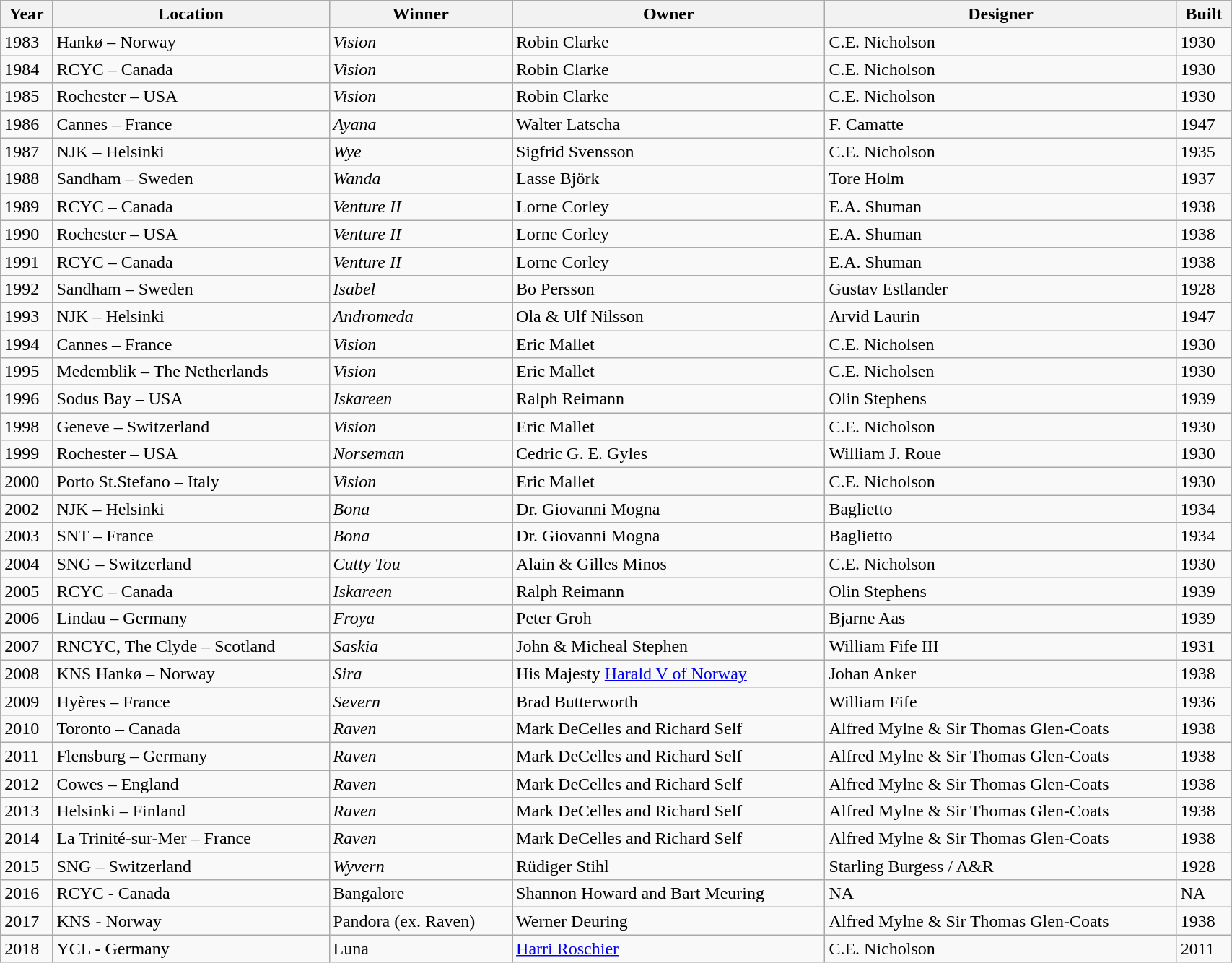<table class=wikitable float-left" width="90%">
<tr>
</tr>
<tr class="backgroundcolor5">
<th>Year</th>
<th>Location</th>
<th>Winner</th>
<th>Owner</th>
<th>Designer</th>
<th>Built</th>
</tr>
<tr>
<td>1983</td>
<td>Hankø – Norway</td>
<td><em>Vision</em></td>
<td>Robin Clarke</td>
<td>C.E. Nicholson</td>
<td>1930</td>
</tr>
<tr>
<td>1984</td>
<td>RCYC – Canada</td>
<td><em>Vision</em></td>
<td>Robin Clarke</td>
<td>C.E. Nicholson</td>
<td>1930</td>
</tr>
<tr>
<td>1985</td>
<td>Rochester – USA</td>
<td><em>Vision</em></td>
<td>Robin Clarke</td>
<td>C.E. Nicholson</td>
<td>1930</td>
</tr>
<tr>
<td>1986</td>
<td>Cannes – France</td>
<td><em>Ayana</em></td>
<td>Walter Latscha</td>
<td>F. Camatte</td>
<td>1947</td>
</tr>
<tr>
<td>1987</td>
<td>NJK – Helsinki</td>
<td><em>Wye</em></td>
<td>Sigfrid Svensson</td>
<td>C.E. Nicholson</td>
<td>1935</td>
</tr>
<tr>
<td>1988</td>
<td>Sandham – Sweden</td>
<td><em>Wanda</em></td>
<td>Lasse Björk</td>
<td>Tore Holm</td>
<td>1937</td>
</tr>
<tr>
<td>1989</td>
<td>RCYC – Canada</td>
<td><em>Venture II</em></td>
<td>Lorne Corley</td>
<td>E.A. Shuman</td>
<td>1938</td>
</tr>
<tr>
<td>1990</td>
<td>Rochester – USA</td>
<td><em>Venture II</em></td>
<td>Lorne Corley</td>
<td>E.A. Shuman</td>
<td>1938</td>
</tr>
<tr>
<td>1991</td>
<td>RCYC – Canada</td>
<td><em>Venture II</em></td>
<td>Lorne Corley</td>
<td>E.A. Shuman</td>
<td>1938</td>
</tr>
<tr>
<td>1992</td>
<td>Sandham – Sweden</td>
<td><em>Isabel</em></td>
<td>Bo Persson</td>
<td>Gustav Estlander</td>
<td>1928</td>
</tr>
<tr>
<td>1993</td>
<td>NJK – Helsinki</td>
<td><em>Andromeda</em></td>
<td>Ola & Ulf Nilsson</td>
<td>Arvid Laurin</td>
<td>1947</td>
</tr>
<tr>
<td>1994</td>
<td>Cannes – France</td>
<td><em>Vision</em></td>
<td>Eric Mallet</td>
<td>C.E. Nicholsen</td>
<td>1930</td>
</tr>
<tr>
<td>1995</td>
<td>Medemblik – The Netherlands</td>
<td><em>Vision</em></td>
<td>Eric Mallet</td>
<td>C.E. Nicholsen</td>
<td>1930</td>
</tr>
<tr>
<td>1996</td>
<td>Sodus Bay – USA</td>
<td><em>Iskareen</em></td>
<td>Ralph Reimann</td>
<td>Olin Stephens</td>
<td>1939</td>
</tr>
<tr>
<td>1998</td>
<td>Geneve – Switzerland</td>
<td><em>Vision</em></td>
<td>Eric Mallet</td>
<td>C.E. Nicholson</td>
<td>1930</td>
</tr>
<tr>
<td>1999</td>
<td>Rochester – USA</td>
<td><em>Norseman</em></td>
<td>Cedric G. E. Gyles</td>
<td>William J. Roue</td>
<td>1930</td>
</tr>
<tr>
<td>2000</td>
<td>Porto St.Stefano – Italy</td>
<td><em>Vision</em></td>
<td>Eric Mallet</td>
<td>C.E. Nicholson</td>
<td>1930</td>
</tr>
<tr>
<td>2002</td>
<td>NJK – Helsinki</td>
<td><em>Bona</em></td>
<td>Dr. Giovanni Mogna</td>
<td>Baglietto</td>
<td>1934</td>
</tr>
<tr>
<td>2003</td>
<td>SNT – France</td>
<td><em>Bona</em></td>
<td>Dr. Giovanni Mogna</td>
<td>Baglietto</td>
<td>1934</td>
</tr>
<tr>
<td>2004</td>
<td>SNG – Switzerland</td>
<td><em>Cutty Tou</em></td>
<td>Alain & Gilles Minos</td>
<td>C.E. Nicholson</td>
<td>1930</td>
</tr>
<tr>
<td>2005</td>
<td>RCYC – Canada</td>
<td><em>Iskareen</em></td>
<td>Ralph Reimann</td>
<td>Olin Stephens</td>
<td>1939</td>
</tr>
<tr>
<td>2006</td>
<td>Lindau – Germany</td>
<td><em>Froya</em></td>
<td>Peter Groh</td>
<td>Bjarne Aas</td>
<td>1939</td>
</tr>
<tr>
<td>2007</td>
<td>RNCYC, The Clyde – Scotland</td>
<td><em>Saskia</em></td>
<td>John & Micheal Stephen</td>
<td>William Fife III</td>
<td>1931</td>
</tr>
<tr>
<td>2008</td>
<td>KNS Hankø – Norway</td>
<td><em>Sira</em></td>
<td>His Majesty <a href='#'>Harald V of Norway</a></td>
<td>Johan Anker</td>
<td>1938</td>
</tr>
<tr>
<td>2009</td>
<td>Hyères – France</td>
<td><em>Severn</em></td>
<td>Brad Butterworth</td>
<td>William Fife</td>
<td>1936</td>
</tr>
<tr>
<td>2010</td>
<td>Toronto – Canada</td>
<td><em>Raven</em></td>
<td>Mark DeCelles and Richard Self</td>
<td>Alfred Mylne & Sir Thomas Glen-Coats</td>
<td>1938</td>
</tr>
<tr>
<td>2011</td>
<td>Flensburg – Germany</td>
<td><em>Raven</em></td>
<td>Mark DeCelles and Richard Self</td>
<td>Alfred Mylne & Sir Thomas Glen-Coats</td>
<td>1938</td>
</tr>
<tr>
<td>2012</td>
<td>Cowes – England</td>
<td><em>Raven</em></td>
<td>Mark DeCelles and Richard Self</td>
<td>Alfred Mylne & Sir Thomas Glen-Coats</td>
<td>1938</td>
</tr>
<tr>
<td>2013</td>
<td>Helsinki – Finland</td>
<td><em>Raven</em></td>
<td>Mark DeCelles and Richard Self</td>
<td>Alfred Mylne & Sir Thomas Glen-Coats</td>
<td>1938</td>
</tr>
<tr>
<td>2014</td>
<td>La Trinité-sur-Mer – France</td>
<td><em>Raven</em></td>
<td>Mark DeCelles and Richard Self</td>
<td>Alfred Mylne & Sir Thomas Glen-Coats</td>
<td>1938</td>
</tr>
<tr>
<td>2015</td>
<td>SNG – Switzerland</td>
<td><em>Wyvern</em></td>
<td>Rüdiger Stihl</td>
<td>Starling Burgess / A&R</td>
<td>1928</td>
</tr>
<tr>
<td>2016</td>
<td>RCYC - Canada</td>
<td>Bangalore</td>
<td>Shannon Howard and Bart Meuring</td>
<td>NA</td>
<td>NA</td>
</tr>
<tr>
<td>2017</td>
<td>KNS - Norway</td>
<td>Pandora (ex. Raven)</td>
<td>Werner Deuring</td>
<td>Alfred Mylne & Sir Thomas Glen-Coats</td>
<td>1938</td>
</tr>
<tr>
<td>2018</td>
<td>YCL - Germany</td>
<td>Luna</td>
<td><a href='#'>Harri Roschier</a></td>
<td>C.E. Nicholson</td>
<td>2011</td>
</tr>
</table>
